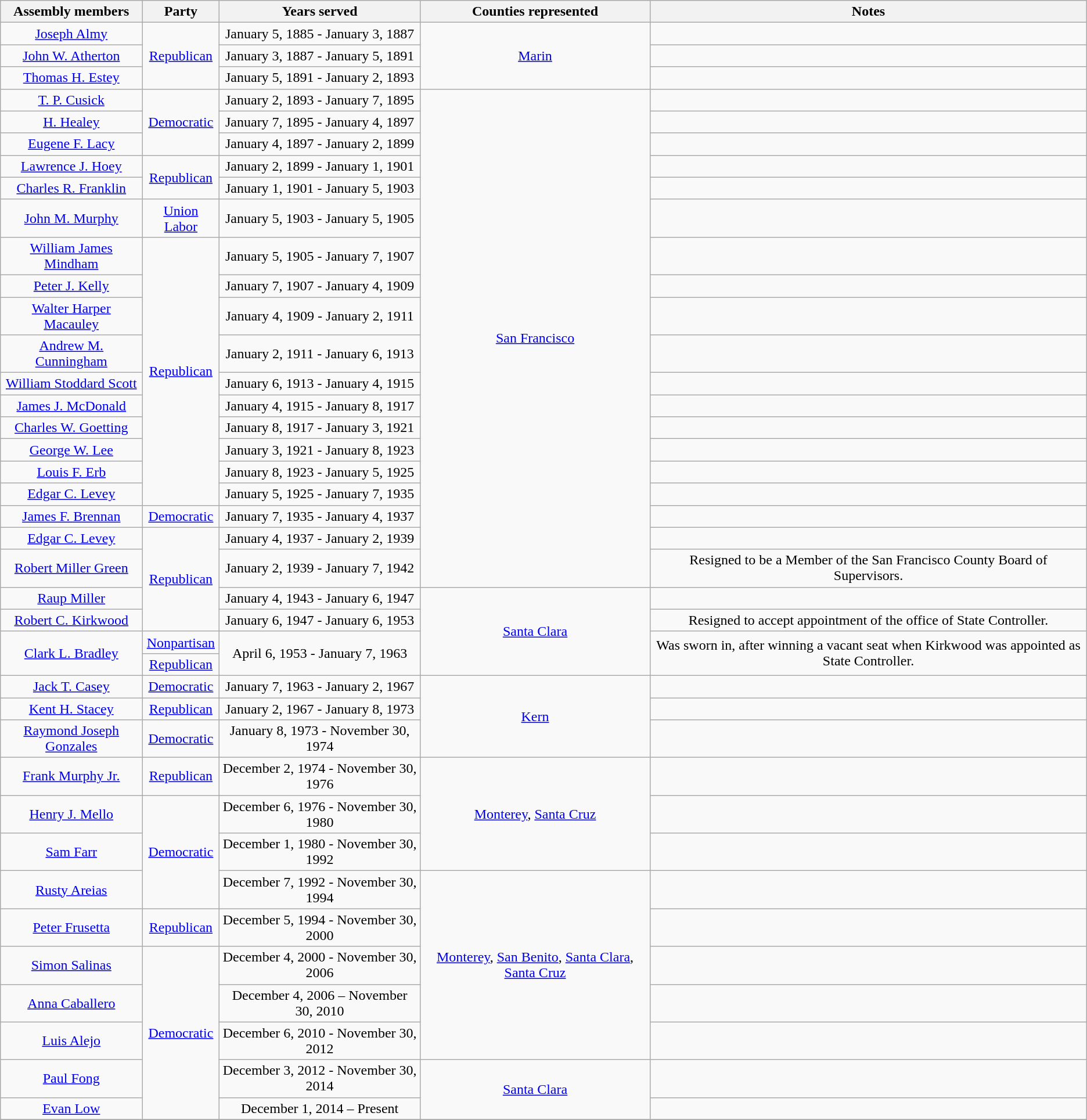<table class=wikitable style="text-align:center">
<tr>
<th>Assembly members</th>
<th>Party</th>
<th>Years served</th>
<th>Counties represented</th>
<th>Notes</th>
</tr>
<tr>
<td><a href='#'>Joseph Almy</a></td>
<td rowspan=3 ><a href='#'>Republican</a></td>
<td>January 5, 1885 - January 3, 1887</td>
<td rowspan=3><a href='#'>Marin</a></td>
<td></td>
</tr>
<tr>
<td><a href='#'>John W. Atherton</a></td>
<td>January 3, 1887 - January 5, 1891</td>
<td></td>
</tr>
<tr>
<td><a href='#'>Thomas H. Estey</a></td>
<td>January 5, 1891 - January 2, 1893</td>
<td></td>
</tr>
<tr>
<td><a href='#'>T. P. Cusick</a></td>
<td rowspan=3 ><a href='#'>Democratic</a></td>
<td>January 2, 1893 - January 7, 1895</td>
<td rowspan=19><a href='#'>San Francisco</a></td>
<td></td>
</tr>
<tr>
<td><a href='#'>H. Healey</a></td>
<td>January 7, 1895 - January 4, 1897</td>
<td></td>
</tr>
<tr>
<td><a href='#'>Eugene F. Lacy</a></td>
<td>January 4, 1897 - January 2, 1899</td>
<td></td>
</tr>
<tr>
<td><a href='#'>Lawrence J. Hoey</a></td>
<td rowspan=2 ><a href='#'>Republican</a></td>
<td>January 2, 1899 - January 1, 1901</td>
<td></td>
</tr>
<tr>
<td><a href='#'>Charles R. Franklin</a></td>
<td>January 1, 1901 - January 5, 1903</td>
<td></td>
</tr>
<tr>
<td><a href='#'>John M. Murphy</a></td>
<td><a href='#'>Union Labor</a></td>
<td>January 5, 1903 - January 5, 1905</td>
<td></td>
</tr>
<tr>
<td><a href='#'>William James Mindham</a></td>
<td rowspan=10 ><a href='#'>Republican</a></td>
<td>January 5, 1905 - January 7, 1907</td>
<td></td>
</tr>
<tr>
<td><a href='#'>Peter J. Kelly</a></td>
<td>January 7, 1907 - January 4, 1909</td>
<td></td>
</tr>
<tr>
<td><a href='#'>Walter Harper Macauley</a></td>
<td>January 4, 1909 - January 2, 1911</td>
<td></td>
</tr>
<tr>
<td><a href='#'>Andrew M. Cunningham</a></td>
<td>January 2, 1911 - January 6, 1913</td>
<td></td>
</tr>
<tr>
<td><a href='#'>William Stoddard Scott</a></td>
<td>January 6, 1913 - January 4, 1915</td>
<td></td>
</tr>
<tr>
<td><a href='#'>James J. McDonald</a></td>
<td>January 4, 1915 - January 8, 1917</td>
<td></td>
</tr>
<tr>
<td><a href='#'>Charles W. Goetting</a></td>
<td>January 8, 1917 - January 3, 1921</td>
<td></td>
</tr>
<tr>
<td><a href='#'>George W. Lee</a></td>
<td>January 3, 1921 - January 8, 1923</td>
<td></td>
</tr>
<tr>
<td><a href='#'>Louis F. Erb</a></td>
<td>January 8, 1923 - January 5, 1925</td>
<td></td>
</tr>
<tr>
<td><a href='#'>Edgar C. Levey</a></td>
<td>January 5, 1925 - January 7, 1935</td>
<td></td>
</tr>
<tr>
<td><a href='#'>James F. Brennan</a></td>
<td><a href='#'>Democratic</a></td>
<td>January 7, 1935 - January 4, 1937</td>
<td></td>
</tr>
<tr>
<td><a href='#'>Edgar C. Levey</a></td>
<td rowspan=4 ><a href='#'>Republican</a></td>
<td>January 4, 1937 - January 2, 1939</td>
<td></td>
</tr>
<tr>
<td><a href='#'>Robert Miller Green</a></td>
<td>January 2, 1939 - January 7, 1942</td>
<td>Resigned to be a Member of the San Francisco County Board of Supervisors.</td>
</tr>
<tr>
<td><a href='#'>Raup Miller</a></td>
<td>January 4, 1943 - January 6, 1947</td>
<td rowspan=4><a href='#'>Santa Clara</a></td>
<td></td>
</tr>
<tr>
<td><a href='#'>Robert C. Kirkwood</a></td>
<td>January 6, 1947 - January 6, 1953</td>
<td>Resigned to accept appointment of the office of State Controller.</td>
</tr>
<tr>
<td rowspan=2><a href='#'>Clark L. Bradley</a></td>
<td><a href='#'>Nonpartisan</a></td>
<td rowspan=2>April 6, 1953 - January 7, 1963</td>
<td rowspan=2>Was sworn in, after winning a vacant seat when Kirkwood was appointed as State Controller.</td>
</tr>
<tr>
<td><a href='#'>Republican</a></td>
</tr>
<tr>
<td><a href='#'>Jack T. Casey</a></td>
<td><a href='#'>Democratic</a></td>
<td>January 7, 1963 - January 2, 1967</td>
<td rowspan=3><a href='#'>Kern</a></td>
<td></td>
</tr>
<tr>
<td><a href='#'>Kent H. Stacey</a></td>
<td><a href='#'>Republican</a></td>
<td>January 2, 1967 - January 8, 1973</td>
<td></td>
</tr>
<tr>
<td><a href='#'>Raymond Joseph Gonzales</a></td>
<td><a href='#'>Democratic</a></td>
<td>January 8, 1973 - November 30, 1974</td>
<td></td>
</tr>
<tr>
<td><a href='#'>Frank Murphy Jr.</a></td>
<td><a href='#'>Republican</a></td>
<td>December 2, 1974 - November 30, 1976</td>
<td rowspan=3><a href='#'>Monterey</a>, <a href='#'>Santa Cruz</a></td>
<td></td>
</tr>
<tr>
<td><a href='#'>Henry J. Mello</a></td>
<td rowspan=3 ><a href='#'>Democratic</a></td>
<td>December 6, 1976 - November 30, 1980</td>
<td></td>
</tr>
<tr>
<td><a href='#'>Sam Farr</a></td>
<td>December 1, 1980 - November 30, 1992</td>
<td></td>
</tr>
<tr>
<td><a href='#'>Rusty Areias</a></td>
<td>December 7, 1992 - November 30, 1994</td>
<td rowspan=5><a href='#'>Monterey</a>, <a href='#'>San Benito</a>, <a href='#'>Santa Clara</a>, <a href='#'>Santa Cruz</a></td>
<td></td>
</tr>
<tr>
<td><a href='#'>Peter Frusetta</a></td>
<td><a href='#'>Republican</a></td>
<td>December 5, 1994 - November 30, 2000</td>
<td></td>
</tr>
<tr>
<td><a href='#'>Simon Salinas</a></td>
<td rowspan=5 ><a href='#'>Democratic</a></td>
<td>December 4, 2000 - November 30, 2006</td>
<td></td>
</tr>
<tr>
<td><a href='#'>Anna Caballero</a></td>
<td>December 4, 2006 – November 30, 2010</td>
<td></td>
</tr>
<tr>
<td><a href='#'>Luis Alejo</a></td>
<td>December 6, 2010 - November 30, 2012</td>
<td></td>
</tr>
<tr>
<td><a href='#'>Paul Fong</a></td>
<td>December 3, 2012 - November 30, 2014</td>
<td rowspan=2><a href='#'>Santa Clara</a></td>
<td></td>
</tr>
<tr>
<td><a href='#'>Evan Low</a></td>
<td>December 1, 2014 – Present</td>
<td></td>
</tr>
<tr>
</tr>
</table>
